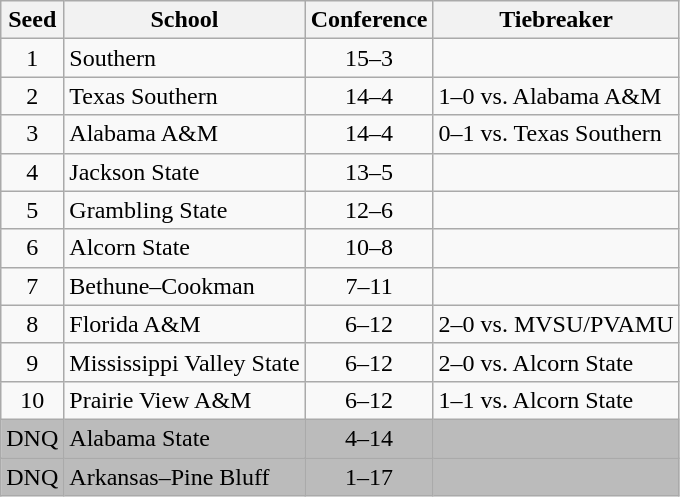<table class="wikitable" style="text-align:center">
<tr>
<th>Seed</th>
<th>School</th>
<th>Conference</th>
<th>Tiebreaker</th>
</tr>
<tr>
<td>1</td>
<td align="left">Southern</td>
<td>15–3</td>
<td align="left"></td>
</tr>
<tr>
<td>2</td>
<td align="left">Texas Southern</td>
<td>14–4</td>
<td align="left">1–0 vs. Alabama A&M</td>
</tr>
<tr>
<td>3</td>
<td align="left">Alabama A&M</td>
<td>14–4</td>
<td align="left">0–1 vs. Texas Southern</td>
</tr>
<tr>
<td>4</td>
<td align="left">Jackson State</td>
<td>13–5</td>
<td align="left"></td>
</tr>
<tr>
<td>5</td>
<td align="left">Grambling State</td>
<td>12–6</td>
<td align="left"></td>
</tr>
<tr>
<td>6</td>
<td align="left">Alcorn State</td>
<td>10–8</td>
<td align="left"></td>
</tr>
<tr>
<td>7</td>
<td align="left">Bethune–Cookman</td>
<td>7–11</td>
<td align="left"></td>
</tr>
<tr>
<td>8</td>
<td align="left">Florida A&M</td>
<td>6–12</td>
<td align="left">2–0 vs. MVSU/PVAMU</td>
</tr>
<tr>
<td>9</td>
<td align="left">Mississippi Valley State</td>
<td>6–12</td>
<td align="left">2–0 vs. Alcorn State</td>
</tr>
<tr>
<td>10</td>
<td align="left">Prairie View A&M</td>
<td>6–12</td>
<td align="left">1–1 vs. Alcorn State</td>
</tr>
<tr bgcolor="#bbbbbb">
<td>DNQ</td>
<td align="left">Alabama State</td>
<td>4–14</td>
<td></td>
</tr>
<tr bgcolor="#bbbbbb">
<td>DNQ</td>
<td align="left">Arkansas–Pine Bluff</td>
<td>1–17</td>
<td></td>
</tr>
</table>
